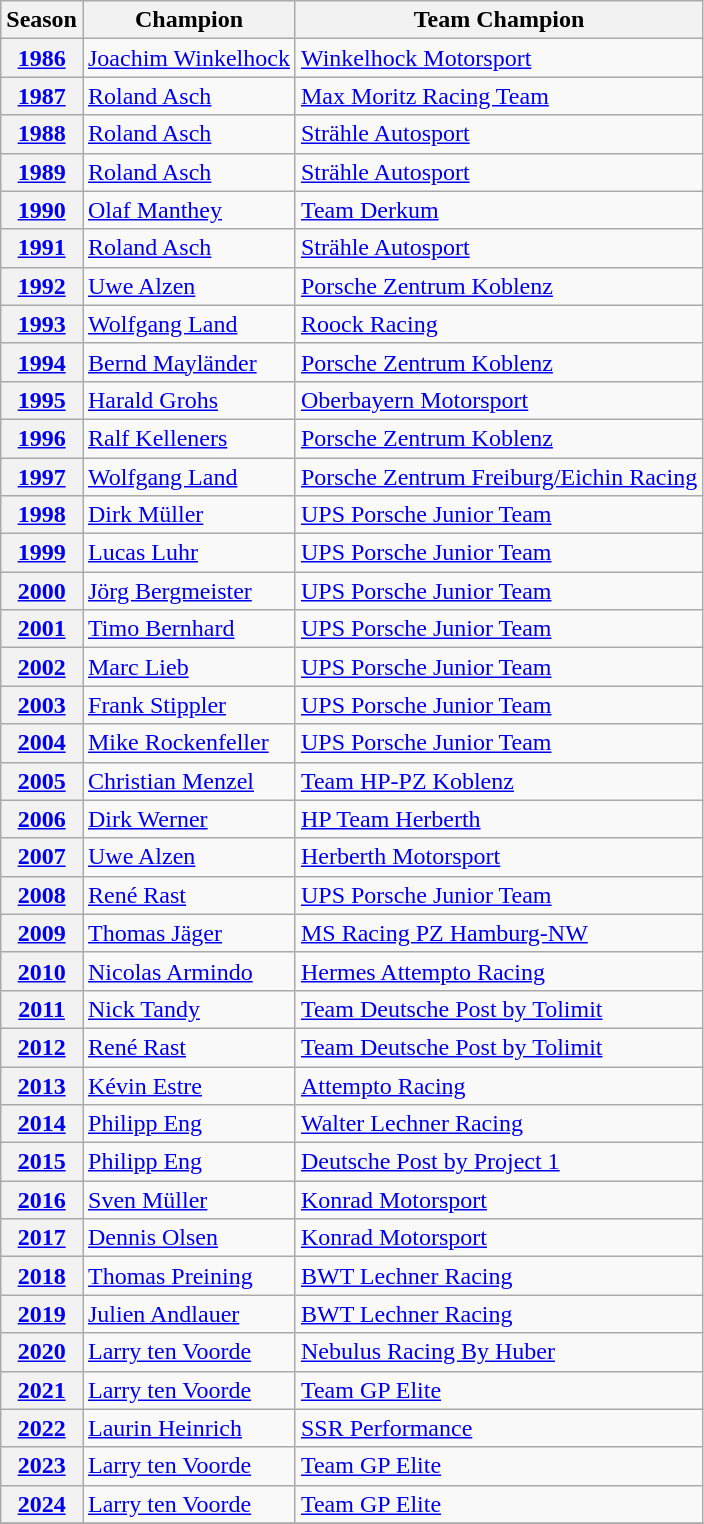<table class="wikitable">
<tr>
<th>Season</th>
<th>Champion</th>
<th>Team Champion</th>
</tr>
<tr>
<th><a href='#'>1986</a></th>
<td> <a href='#'>Joachim Winkelhock</a></td>
<td> <a href='#'>Winkelhock Motorsport</a></td>
</tr>
<tr>
<th><a href='#'>1987</a></th>
<td> <a href='#'>Roland Asch</a></td>
<td> <a href='#'>Max Moritz Racing Team</a></td>
</tr>
<tr>
<th><a href='#'>1988</a></th>
<td> <a href='#'>Roland Asch</a></td>
<td> <a href='#'>Strähle Autosport</a></td>
</tr>
<tr>
<th><a href='#'>1989</a></th>
<td> <a href='#'>Roland Asch</a></td>
<td> <a href='#'>Strähle Autosport</a></td>
</tr>
<tr>
<th><a href='#'>1990</a></th>
<td> <a href='#'>Olaf Manthey</a></td>
<td> <a href='#'>Team Derkum</a></td>
</tr>
<tr>
<th><a href='#'>1991</a></th>
<td> <a href='#'>Roland Asch</a></td>
<td> <a href='#'>Strähle Autosport</a></td>
</tr>
<tr>
<th><a href='#'>1992</a></th>
<td> <a href='#'>Uwe Alzen</a></td>
<td> <a href='#'>Porsche Zentrum Koblenz</a></td>
</tr>
<tr>
<th><a href='#'>1993</a></th>
<td> <a href='#'>Wolfgang Land</a></td>
<td> <a href='#'>Roock Racing</a></td>
</tr>
<tr>
<th><a href='#'>1994</a></th>
<td> <a href='#'>Bernd Mayländer</a></td>
<td> <a href='#'>Porsche Zentrum Koblenz</a></td>
</tr>
<tr>
<th><a href='#'>1995</a></th>
<td> <a href='#'>Harald Grohs</a></td>
<td> <a href='#'>Oberbayern Motorsport</a></td>
</tr>
<tr>
<th><a href='#'>1996</a></th>
<td> <a href='#'>Ralf Kelleners</a></td>
<td> <a href='#'>Porsche Zentrum Koblenz</a></td>
</tr>
<tr>
<th><a href='#'>1997</a></th>
<td> <a href='#'>Wolfgang Land</a></td>
<td> <a href='#'>Porsche Zentrum Freiburg/Eichin Racing</a></td>
</tr>
<tr>
<th><a href='#'>1998</a></th>
<td> <a href='#'>Dirk Müller</a></td>
<td> <a href='#'>UPS Porsche Junior Team</a></td>
</tr>
<tr>
<th><a href='#'>1999</a></th>
<td> <a href='#'>Lucas Luhr</a></td>
<td> <a href='#'>UPS Porsche Junior Team</a></td>
</tr>
<tr>
<th><a href='#'>2000</a></th>
<td> <a href='#'>Jörg Bergmeister</a></td>
<td> <a href='#'>UPS Porsche Junior Team</a></td>
</tr>
<tr>
<th><a href='#'>2001</a></th>
<td> <a href='#'>Timo Bernhard</a></td>
<td> <a href='#'>UPS Porsche Junior Team</a></td>
</tr>
<tr>
<th><a href='#'>2002</a></th>
<td> <a href='#'>Marc Lieb</a></td>
<td> <a href='#'>UPS Porsche Junior Team</a></td>
</tr>
<tr>
<th><a href='#'>2003</a></th>
<td> <a href='#'>Frank Stippler</a></td>
<td> <a href='#'>UPS Porsche Junior Team</a></td>
</tr>
<tr>
<th><a href='#'>2004</a></th>
<td> <a href='#'>Mike Rockenfeller</a></td>
<td> <a href='#'>UPS Porsche Junior Team</a></td>
</tr>
<tr>
<th><a href='#'>2005</a></th>
<td> <a href='#'>Christian Menzel</a></td>
<td> <a href='#'>Team HP-PZ Koblenz</a></td>
</tr>
<tr>
<th><a href='#'>2006</a></th>
<td> <a href='#'>Dirk Werner</a></td>
<td> <a href='#'>HP Team Herberth</a></td>
</tr>
<tr>
<th><a href='#'>2007</a></th>
<td> <a href='#'>Uwe Alzen</a></td>
<td> <a href='#'>Herberth Motorsport</a></td>
</tr>
<tr>
<th><a href='#'>2008</a></th>
<td> <a href='#'>René Rast</a></td>
<td> <a href='#'>UPS Porsche Junior Team</a></td>
</tr>
<tr>
<th><a href='#'>2009</a></th>
<td> <a href='#'>Thomas Jäger</a></td>
<td> <a href='#'>MS Racing PZ Hamburg-NW</a></td>
</tr>
<tr>
<th><a href='#'>2010</a></th>
<td> <a href='#'>Nicolas Armindo</a></td>
<td> <a href='#'>Hermes Attempto Racing</a></td>
</tr>
<tr>
<th><a href='#'>2011</a></th>
<td> <a href='#'>Nick Tandy</a></td>
<td> <a href='#'>Team Deutsche Post by Tolimit</a></td>
</tr>
<tr>
<th><a href='#'>2012</a></th>
<td> <a href='#'>René Rast</a></td>
<td> <a href='#'>Team Deutsche Post by Tolimit</a></td>
</tr>
<tr>
<th><a href='#'>2013</a></th>
<td> <a href='#'>Kévin Estre</a></td>
<td> <a href='#'>Attempto Racing</a></td>
</tr>
<tr>
<th><a href='#'>2014</a></th>
<td> <a href='#'>Philipp Eng</a></td>
<td> <a href='#'>Walter Lechner Racing</a></td>
</tr>
<tr>
<th><a href='#'>2015</a></th>
<td> <a href='#'>Philipp Eng</a></td>
<td> <a href='#'>Deutsche Post by Project 1</a></td>
</tr>
<tr>
<th><a href='#'>2016</a></th>
<td> <a href='#'>Sven Müller</a></td>
<td> <a href='#'>Konrad Motorsport</a></td>
</tr>
<tr>
<th><a href='#'>2017</a></th>
<td> <a href='#'>Dennis Olsen</a></td>
<td> <a href='#'>Konrad Motorsport</a></td>
</tr>
<tr>
<th><a href='#'>2018</a></th>
<td> <a href='#'>Thomas Preining</a></td>
<td> <a href='#'>BWT Lechner Racing</a></td>
</tr>
<tr>
<th><a href='#'>2019</a></th>
<td> <a href='#'>Julien Andlauer</a></td>
<td> <a href='#'>BWT Lechner Racing</a></td>
</tr>
<tr>
<th><a href='#'>2020</a></th>
<td> <a href='#'>Larry ten Voorde</a></td>
<td> <a href='#'>Nebulus Racing By Huber</a></td>
</tr>
<tr>
<th><a href='#'>2021</a></th>
<td> <a href='#'>Larry ten Voorde</a></td>
<td> <a href='#'>Team GP Elite</a></td>
</tr>
<tr>
<th><a href='#'>2022</a></th>
<td> <a href='#'>Laurin Heinrich</a></td>
<td> <a href='#'>SSR Performance</a></td>
</tr>
<tr>
<th><a href='#'>2023</a></th>
<td> <a href='#'>Larry ten Voorde</a></td>
<td> <a href='#'>Team GP Elite</a></td>
</tr>
<tr>
<th><a href='#'>2024</a></th>
<td> <a href='#'>Larry ten Voorde</a></td>
<td> <a href='#'>Team GP Elite</a></td>
</tr>
<tr>
</tr>
</table>
